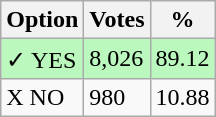<table class="wikitable">
<tr>
<th>Option</th>
<th>Votes</th>
<th>%</th>
</tr>
<tr>
<td style=background:#bbf8be>✓ YES</td>
<td style=background:#bbf8be>8,026</td>
<td style=background:#bbf8be>89.12</td>
</tr>
<tr>
<td>X NO</td>
<td>980</td>
<td>10.88</td>
</tr>
</table>
